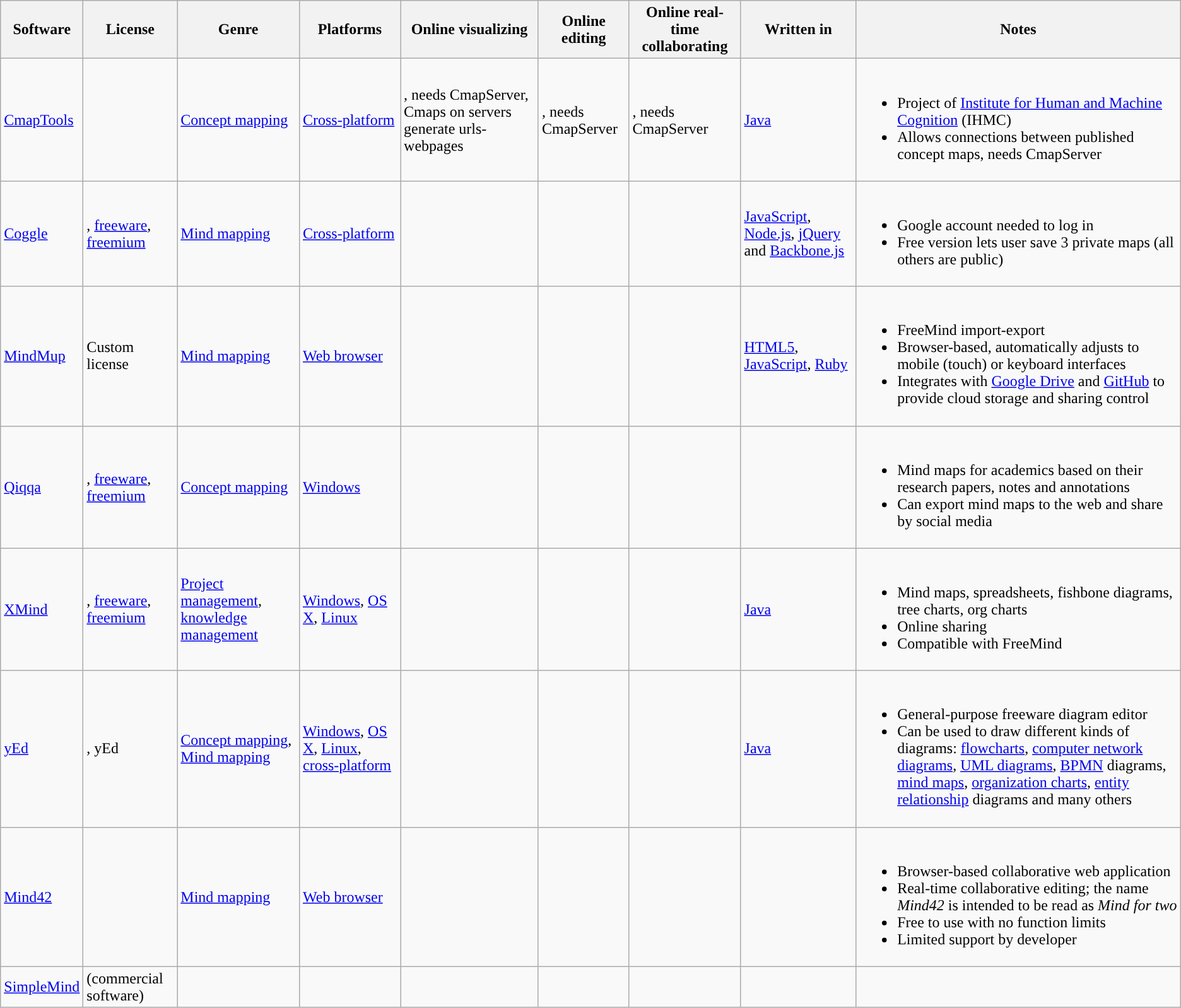<table class="wikitable sortable sort-under mw-collapsible ">
<tr>
<th>Software</th>
<th>License</th>
<th>Genre</th>
<th>Platforms</th>
<th>Online visualizing</th>
<th>Online editing</th>
<th>Online real-time collaborating</th>
<th>Written in</th>
<th>Notes</th>
</tr>
<tr>
<td><a href='#'>CmapTools</a></td>
<td></td>
<td><a href='#'>Concept mapping</a></td>
<td><a href='#'>Cross-platform</a></td>
<td>, needs CmapServer, Cmaps on servers generate urls-webpages</td>
<td>, needs CmapServer</td>
<td>, needs CmapServer</td>
<td><a href='#'>Java</a></td>
<td><br><ul><li>Project of <a href='#'>Institute for Human and Machine Cognition</a> (IHMC)</li><li>Allows connections between published concept maps, needs CmapServer</li></ul></td>
</tr>
<tr>
<td><a href='#'>Coggle</a></td>
<td>, <a href='#'>freeware</a>, <a href='#'>freemium</a></td>
<td><a href='#'>Mind mapping</a></td>
<td><a href='#'>Cross-platform</a></td>
<td></td>
<td></td>
<td></td>
<td><a href='#'>JavaScript</a>, <a href='#'>Node.js</a>, <a href='#'>jQuery</a> and <a href='#'>Backbone.js</a></td>
<td><br><ul><li>Google account needed to log in</li><li>Free version lets user save 3 private maps (all others are public)</li></ul></td>
</tr>
<tr>
<td><a href='#'>MindMup</a></td>
<td>Custom license</td>
<td><a href='#'>Mind mapping</a></td>
<td><a href='#'>Web browser</a></td>
<td></td>
<td></td>
<td></td>
<td><a href='#'>HTML5</a>, <a href='#'>JavaScript</a>, <a href='#'>Ruby</a></td>
<td><br><ul><li>FreeMind import-export</li><li>Browser-based, automatically adjusts to mobile (touch) or keyboard interfaces</li><li>Integrates with <a href='#'>Google Drive</a> and <a href='#'>GitHub</a> to provide cloud storage and sharing control</li></ul></td>
</tr>
<tr>
<td><a href='#'>Qiqqa</a></td>
<td>, <a href='#'>freeware</a>, <a href='#'>freemium</a></td>
<td><a href='#'>Concept mapping</a></td>
<td><a href='#'>Windows</a></td>
<td></td>
<td></td>
<td></td>
<td></td>
<td><br><ul><li>Mind maps for academics based on their research papers, notes and annotations</li><li>Can export mind maps to the web and share by social media</li></ul></td>
</tr>
<tr>
<td><a href='#'>XMind</a></td>
<td>, <a href='#'>freeware</a>, <a href='#'>freemium</a></td>
<td><a href='#'>Project management</a>, <a href='#'>knowledge management</a></td>
<td><a href='#'>Windows</a>, <a href='#'>OS X</a>, <a href='#'>Linux</a></td>
<td></td>
<td></td>
<td></td>
<td><a href='#'>Java</a></td>
<td><br><ul><li>Mind maps, spreadsheets, fishbone diagrams, tree charts, org charts</li><li>Online sharing</li><li>Compatible with FreeMind</li></ul></td>
</tr>
<tr>
<td><a href='#'>yEd</a></td>
<td>, yEd</td>
<td><a href='#'>Concept mapping</a>, <a href='#'>Mind mapping</a></td>
<td><a href='#'>Windows</a>, <a href='#'>OS X</a>, <a href='#'>Linux</a>, <a href='#'>cross-platform</a></td>
<td></td>
<td></td>
<td></td>
<td><a href='#'>Java</a></td>
<td><br><ul><li>General-purpose freeware diagram editor</li><li>Can be used to draw different kinds of diagrams: <a href='#'>flowcharts</a>, <a href='#'>computer network diagrams</a>, <a href='#'>UML diagrams</a>, <a href='#'>BPMN</a> diagrams, <a href='#'>mind maps</a>, <a href='#'>organization charts</a>, <a href='#'>entity relationship</a> diagrams and many others</li></ul></td>
</tr>
<tr>
<td><a href='#'>Mind42</a></td>
<td></td>
<td><a href='#'>Mind mapping</a></td>
<td><a href='#'>Web browser</a></td>
<td></td>
<td></td>
<td></td>
<td></td>
<td><br><ul><li>Browser-based collaborative web application</li><li>Real-time collaborative editing; the name <em>Mind42</em> is intended to be read as <em>Mind for two</em></li><li>Free to use with no function limits</li><li>Limited support by developer</li></ul></td>
</tr>
<tr>
<td><a href='#'>SimpleMind</a></td>
<td> (commercial software)</td>
<td></td>
<td></td>
<td></td>
<td></td>
<td></td>
<td></td>
<td></td>
</tr>
</table>
